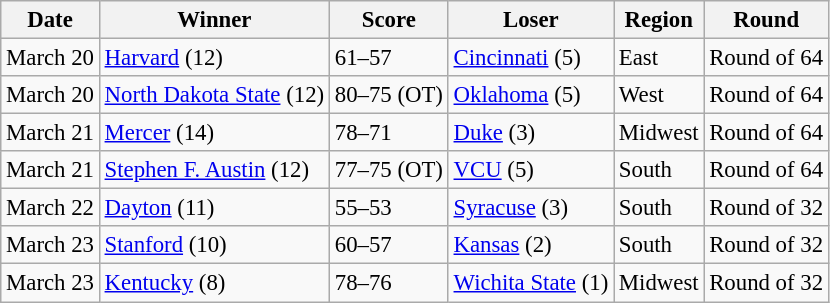<table class="wikitable" style="font-size:95%;">
<tr>
<th>Date</th>
<th>Winner</th>
<th>Score</th>
<th>Loser</th>
<th>Region</th>
<th>Round</th>
</tr>
<tr>
<td>March 20</td>
<td><a href='#'>Harvard</a> (12)</td>
<td>61–57</td>
<td><a href='#'>Cincinnati</a> (5)</td>
<td>East</td>
<td>Round of 64</td>
</tr>
<tr>
<td>March 20</td>
<td><a href='#'>North Dakota State</a> (12)</td>
<td>80–75 (OT)</td>
<td><a href='#'>Oklahoma</a> (5)</td>
<td>West</td>
<td>Round of 64</td>
</tr>
<tr>
<td>March 21</td>
<td><a href='#'>Mercer</a> (14)</td>
<td>78–71</td>
<td><a href='#'>Duke</a> (3)</td>
<td>Midwest</td>
<td>Round of 64</td>
</tr>
<tr>
<td>March 21</td>
<td><a href='#'>Stephen F. Austin</a> (12)</td>
<td>77–75 (OT)</td>
<td><a href='#'>VCU</a> (5)</td>
<td>South</td>
<td>Round of 64</td>
</tr>
<tr>
<td>March 22</td>
<td><a href='#'>Dayton</a> (11)</td>
<td>55–53</td>
<td><a href='#'>Syracuse</a> (3)</td>
<td>South</td>
<td>Round of 32</td>
</tr>
<tr>
<td>March 23</td>
<td><a href='#'>Stanford</a> (10)</td>
<td>60–57</td>
<td><a href='#'>Kansas</a> (2)</td>
<td>South</td>
<td>Round of 32</td>
</tr>
<tr>
<td>March 23</td>
<td><a href='#'>Kentucky</a> (8)</td>
<td>78–76</td>
<td><a href='#'>Wichita State</a> (1)</td>
<td>Midwest</td>
<td>Round of 32</td>
</tr>
</table>
